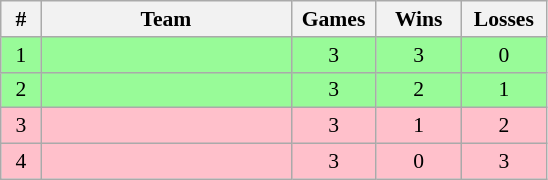<table class=wikitable style="text-align:center; font-size:90%">
<tr>
<th width=20>#</th>
<th width=160>Team</th>
<th width=50>Games</th>
<th width=50>Wins</th>
<th width=50>Losses</th>
</tr>
<tr bgcolor=#98fb98>
<td>1</td>
<td align=left></td>
<td>3</td>
<td>3</td>
<td>0</td>
</tr>
<tr bgcolor=#98fb98>
<td>2</td>
<td align=left></td>
<td>3</td>
<td>2</td>
<td>1</td>
</tr>
<tr bgcolor=pink>
<td>3</td>
<td align=left></td>
<td>3</td>
<td>1</td>
<td>2</td>
</tr>
<tr bgcolor=pink>
<td>4</td>
<td align=left></td>
<td>3</td>
<td>0</td>
<td>3</td>
</tr>
</table>
